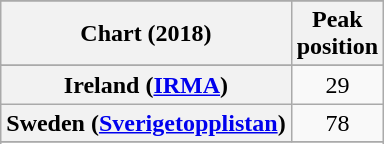<table class="wikitable sortable plainrowheaders" style="text-align:center">
<tr>
</tr>
<tr>
<th scope="col">Chart (2018)</th>
<th scope="col">Peak<br> position</th>
</tr>
<tr>
</tr>
<tr>
</tr>
<tr>
<th scope="row">Ireland (<a href='#'>IRMA</a>)</th>
<td>29</td>
</tr>
<tr>
<th scope="row">Sweden (<a href='#'>Sverigetopplistan</a>)</th>
<td>78</td>
</tr>
<tr>
</tr>
<tr>
</tr>
<tr>
</tr>
<tr>
</tr>
</table>
